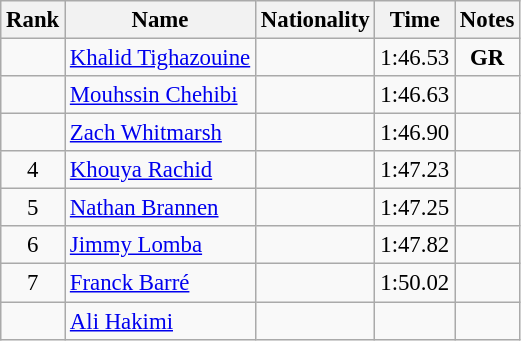<table class="wikitable sortable" style="text-align:center;font-size:95%">
<tr>
<th>Rank</th>
<th>Name</th>
<th>Nationality</th>
<th>Time</th>
<th>Notes</th>
</tr>
<tr>
<td></td>
<td align=left><a href='#'>Khalid Tighazouine</a></td>
<td align=left></td>
<td>1:46.53</td>
<td><strong>GR</strong></td>
</tr>
<tr>
<td></td>
<td align=left><a href='#'>Mouhssin Chehibi</a></td>
<td align=left></td>
<td>1:46.63</td>
<td></td>
</tr>
<tr>
<td></td>
<td align=left><a href='#'>Zach Whitmarsh</a></td>
<td align=left></td>
<td>1:46.90</td>
<td></td>
</tr>
<tr>
<td>4</td>
<td align=left><a href='#'>Khouya Rachid</a></td>
<td align=left></td>
<td>1:47.23</td>
<td></td>
</tr>
<tr>
<td>5</td>
<td align=left><a href='#'>Nathan Brannen</a></td>
<td align=left></td>
<td>1:47.25</td>
<td></td>
</tr>
<tr>
<td>6</td>
<td align=left><a href='#'>Jimmy Lomba</a></td>
<td align=left></td>
<td>1:47.82</td>
<td></td>
</tr>
<tr>
<td>7</td>
<td align=left><a href='#'>Franck Barré</a></td>
<td align=left></td>
<td>1:50.02</td>
<td></td>
</tr>
<tr>
<td></td>
<td align=left><a href='#'>Ali Hakimi</a></td>
<td align=left></td>
<td></td>
<td></td>
</tr>
</table>
